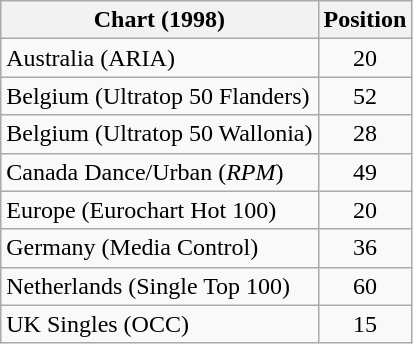<table class="wikitable sortable">
<tr>
<th>Chart (1998)</th>
<th>Position</th>
</tr>
<tr>
<td>Australia (ARIA)</td>
<td align="center">20</td>
</tr>
<tr>
<td>Belgium (Ultratop 50 Flanders)</td>
<td align="center">52</td>
</tr>
<tr>
<td>Belgium (Ultratop 50 Wallonia)</td>
<td align="center">28</td>
</tr>
<tr>
<td>Canada Dance/Urban (<em>RPM</em>)</td>
<td align="center">49</td>
</tr>
<tr>
<td>Europe (Eurochart Hot 100)</td>
<td align="center">20</td>
</tr>
<tr>
<td>Germany (Media Control)</td>
<td align="center">36</td>
</tr>
<tr>
<td>Netherlands (Single Top 100)</td>
<td align="center">60</td>
</tr>
<tr>
<td>UK Singles (OCC)</td>
<td align="center">15</td>
</tr>
</table>
